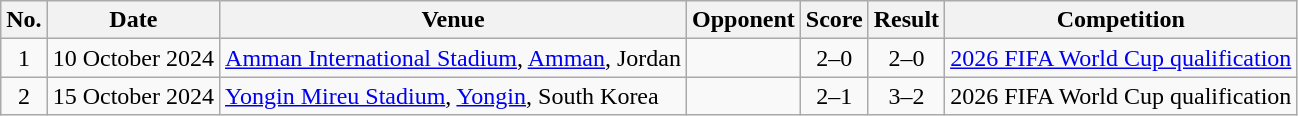<table class="wikitable sortable">
<tr>
<th scope="col">No.</th>
<th scope="col">Date</th>
<th scope="col">Venue</th>
<th scope="col">Opponent</th>
<th scope="col">Score</th>
<th scope="col">Result</th>
<th scope="col">Competition</th>
</tr>
<tr>
<td align="center">1</td>
<td>10 October 2024</td>
<td><a href='#'>Amman International Stadium</a>, <a href='#'>Amman</a>, Jordan</td>
<td></td>
<td align="center">2–0</td>
<td align="center">2–0</td>
<td><a href='#'>2026 FIFA World Cup qualification</a></td>
</tr>
<tr>
<td align="center">2</td>
<td>15 October 2024</td>
<td><a href='#'>Yongin Mireu Stadium</a>, <a href='#'>Yongin</a>, South Korea</td>
<td></td>
<td align="center">2–1</td>
<td align="center">3–2</td>
<td>2026 FIFA World Cup qualification</td>
</tr>
</table>
